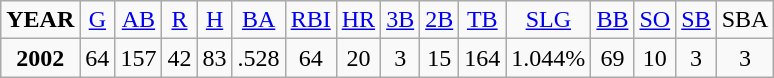<table class="wikitable">
<tr align=center>
<td><strong>YEAR</strong></td>
<td><a href='#'>G</a></td>
<td><a href='#'>AB</a></td>
<td><a href='#'>R</a></td>
<td><a href='#'>H</a></td>
<td><a href='#'>BA</a></td>
<td><a href='#'>RBI</a></td>
<td><a href='#'>HR</a></td>
<td><a href='#'>3B</a></td>
<td><a href='#'>2B</a></td>
<td><a href='#'>TB</a></td>
<td><a href='#'>SLG</a></td>
<td><a href='#'>BB</a></td>
<td><a href='#'>SO</a></td>
<td><a href='#'>SB</a></td>
<td>SBA</td>
</tr>
<tr align=center>
<td><strong>2002</strong></td>
<td>64</td>
<td>157</td>
<td>42</td>
<td>83</td>
<td>.528</td>
<td>64</td>
<td>20</td>
<td>3</td>
<td>15</td>
<td>164</td>
<td>1.044%</td>
<td>69</td>
<td>10</td>
<td>3</td>
<td>3</td>
</tr>
</table>
